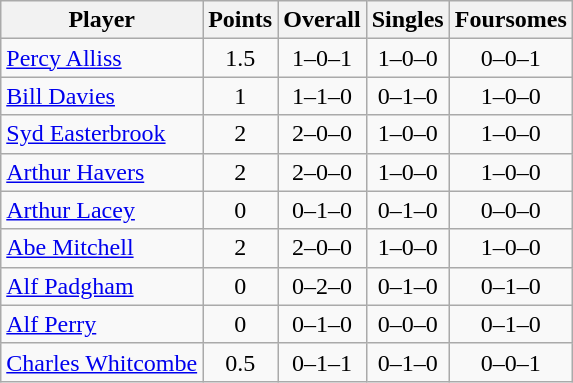<table class="wikitable sortable" style="text-align:center">
<tr>
<th>Player</th>
<th>Points</th>
<th>Overall</th>
<th>Singles</th>
<th>Foursomes</th>
</tr>
<tr>
<td align=left><a href='#'>Percy Alliss</a></td>
<td>1.5</td>
<td>1–0–1</td>
<td>1–0–0</td>
<td>0–0–1</td>
</tr>
<tr>
<td align=left><a href='#'>Bill Davies</a></td>
<td>1</td>
<td>1–1–0</td>
<td>0–1–0</td>
<td>1–0–0</td>
</tr>
<tr>
<td align=left><a href='#'>Syd Easterbrook</a></td>
<td>2</td>
<td>2–0–0</td>
<td>1–0–0</td>
<td>1–0–0</td>
</tr>
<tr>
<td align=left><a href='#'>Arthur Havers</a></td>
<td>2</td>
<td>2–0–0</td>
<td>1–0–0</td>
<td>1–0–0</td>
</tr>
<tr>
<td align=left><a href='#'>Arthur Lacey</a></td>
<td>0</td>
<td>0–1–0</td>
<td>0–1–0</td>
<td>0–0–0</td>
</tr>
<tr>
<td align=left><a href='#'>Abe Mitchell</a></td>
<td>2</td>
<td>2–0–0</td>
<td>1–0–0</td>
<td>1–0–0</td>
</tr>
<tr>
<td align=left><a href='#'>Alf Padgham</a></td>
<td>0</td>
<td>0–2–0</td>
<td>0–1–0</td>
<td>0–1–0</td>
</tr>
<tr>
<td align=left><a href='#'>Alf Perry</a></td>
<td>0</td>
<td>0–1–0</td>
<td>0–0–0</td>
<td>0–1–0</td>
</tr>
<tr>
<td align=left><a href='#'>Charles Whitcombe</a></td>
<td>0.5</td>
<td>0–1–1</td>
<td>0–1–0</td>
<td>0–0–1</td>
</tr>
</table>
